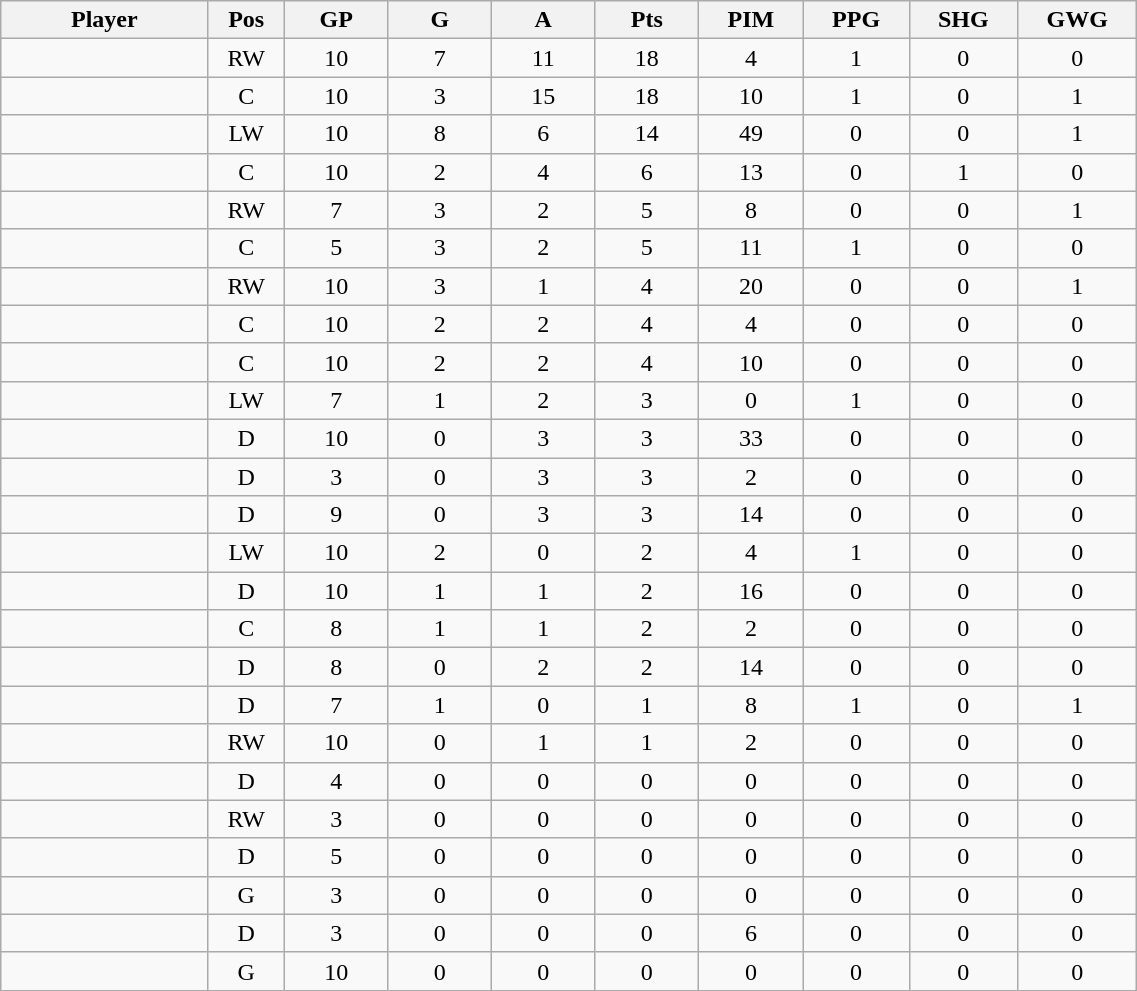<table class="wikitable sortable" width="60%">
<tr ALIGN="center">
<th bgcolor="#DDDDFF" width="10%">Player</th>
<th bgcolor="#DDDDFF" width="3%" title="Position">Pos</th>
<th bgcolor="#DDDDFF" width="5%" title="Games played">GP</th>
<th bgcolor="#DDDDFF" width="5%" title="Goals">G</th>
<th bgcolor="#DDDDFF" width="5%" title="Assists">A</th>
<th bgcolor="#DDDDFF" width="5%" title="Points">Pts</th>
<th bgcolor="#DDDDFF" width="5%" title="Penalties in Minutes">PIM</th>
<th bgcolor="#DDDDFF" width="5%" title="Power play goals">PPG</th>
<th bgcolor="#DDDDFF" width="5%" title="Short-handed goals">SHG</th>
<th bgcolor="#DDDDFF" width="5%" title="Game-winning goals">GWG</th>
</tr>
<tr align="center">
<td align="right"></td>
<td>RW</td>
<td>10</td>
<td>7</td>
<td>11</td>
<td>18</td>
<td>4</td>
<td>1</td>
<td>0</td>
<td>0</td>
</tr>
<tr align="center">
<td align="right"></td>
<td>C</td>
<td>10</td>
<td>3</td>
<td>15</td>
<td>18</td>
<td>10</td>
<td>1</td>
<td>0</td>
<td>1</td>
</tr>
<tr align="center">
<td align="right"></td>
<td>LW</td>
<td>10</td>
<td>8</td>
<td>6</td>
<td>14</td>
<td>49</td>
<td>0</td>
<td>0</td>
<td>1</td>
</tr>
<tr align="center">
<td align="right"></td>
<td>C</td>
<td>10</td>
<td>2</td>
<td>4</td>
<td>6</td>
<td>13</td>
<td>0</td>
<td>1</td>
<td>0</td>
</tr>
<tr align="center">
<td align="right"></td>
<td>RW</td>
<td>7</td>
<td>3</td>
<td>2</td>
<td>5</td>
<td>8</td>
<td>0</td>
<td>0</td>
<td>1</td>
</tr>
<tr align="center">
<td align="right"></td>
<td>C</td>
<td>5</td>
<td>3</td>
<td>2</td>
<td>5</td>
<td>11</td>
<td>1</td>
<td>0</td>
<td>0</td>
</tr>
<tr align="center">
<td align="right"></td>
<td>RW</td>
<td>10</td>
<td>3</td>
<td>1</td>
<td>4</td>
<td>20</td>
<td>0</td>
<td>0</td>
<td>1</td>
</tr>
<tr align="center">
<td align="right"></td>
<td>C</td>
<td>10</td>
<td>2</td>
<td>2</td>
<td>4</td>
<td>4</td>
<td>0</td>
<td>0</td>
<td>0</td>
</tr>
<tr align="center">
<td align="right"></td>
<td>C</td>
<td>10</td>
<td>2</td>
<td>2</td>
<td>4</td>
<td>10</td>
<td>0</td>
<td>0</td>
<td>0</td>
</tr>
<tr align="center">
<td align="right"></td>
<td>LW</td>
<td>7</td>
<td>1</td>
<td>2</td>
<td>3</td>
<td>0</td>
<td>1</td>
<td>0</td>
<td>0</td>
</tr>
<tr align="center">
<td align="right"></td>
<td>D</td>
<td>10</td>
<td>0</td>
<td>3</td>
<td>3</td>
<td>33</td>
<td>0</td>
<td>0</td>
<td>0</td>
</tr>
<tr align="center">
<td align="right"></td>
<td>D</td>
<td>3</td>
<td>0</td>
<td>3</td>
<td>3</td>
<td>2</td>
<td>0</td>
<td>0</td>
<td>0</td>
</tr>
<tr align="center">
<td align="right"></td>
<td>D</td>
<td>9</td>
<td>0</td>
<td>3</td>
<td>3</td>
<td>14</td>
<td>0</td>
<td>0</td>
<td>0</td>
</tr>
<tr align="center">
<td align="right"></td>
<td>LW</td>
<td>10</td>
<td>2</td>
<td>0</td>
<td>2</td>
<td>4</td>
<td>1</td>
<td>0</td>
<td>0</td>
</tr>
<tr align="center">
<td align="right"></td>
<td>D</td>
<td>10</td>
<td>1</td>
<td>1</td>
<td>2</td>
<td>16</td>
<td>0</td>
<td>0</td>
<td>0</td>
</tr>
<tr align="center">
<td align="right"></td>
<td>C</td>
<td>8</td>
<td>1</td>
<td>1</td>
<td>2</td>
<td>2</td>
<td>0</td>
<td>0</td>
<td>0</td>
</tr>
<tr align="center">
<td align="right"></td>
<td>D</td>
<td>8</td>
<td>0</td>
<td>2</td>
<td>2</td>
<td>14</td>
<td>0</td>
<td>0</td>
<td>0</td>
</tr>
<tr align="center">
<td align="right"></td>
<td>D</td>
<td>7</td>
<td>1</td>
<td>0</td>
<td>1</td>
<td>8</td>
<td>1</td>
<td>0</td>
<td>1</td>
</tr>
<tr align="center">
<td align="right"></td>
<td>RW</td>
<td>10</td>
<td>0</td>
<td>1</td>
<td>1</td>
<td>2</td>
<td>0</td>
<td>0</td>
<td>0</td>
</tr>
<tr align="center">
<td align="right"></td>
<td>D</td>
<td>4</td>
<td>0</td>
<td>0</td>
<td>0</td>
<td>0</td>
<td>0</td>
<td>0</td>
<td>0</td>
</tr>
<tr align="center">
<td align="right"></td>
<td>RW</td>
<td>3</td>
<td>0</td>
<td>0</td>
<td>0</td>
<td>0</td>
<td>0</td>
<td>0</td>
<td>0</td>
</tr>
<tr align="center">
<td align="right"></td>
<td>D</td>
<td>5</td>
<td>0</td>
<td>0</td>
<td>0</td>
<td>0</td>
<td>0</td>
<td>0</td>
<td>0</td>
</tr>
<tr align="center">
<td align="right"></td>
<td>G</td>
<td>3</td>
<td>0</td>
<td>0</td>
<td>0</td>
<td>0</td>
<td>0</td>
<td>0</td>
<td>0</td>
</tr>
<tr align="center">
<td align="right"></td>
<td>D</td>
<td>3</td>
<td>0</td>
<td>0</td>
<td>0</td>
<td>6</td>
<td>0</td>
<td>0</td>
<td>0</td>
</tr>
<tr align="center">
<td align="right"></td>
<td>G</td>
<td>10</td>
<td>0</td>
<td>0</td>
<td>0</td>
<td>0</td>
<td>0</td>
<td>0</td>
<td>0</td>
</tr>
</table>
